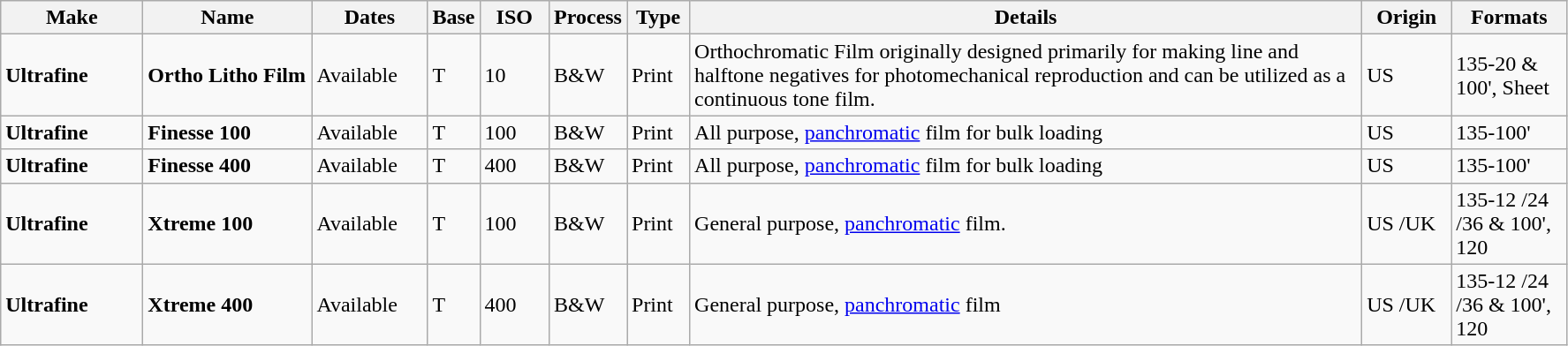<table class="wikitable">
<tr>
<th scope="col" style="width: 100px;">Make</th>
<th scope="col" style="width: 120px;">Name</th>
<th scope="col" style="width: 80px;">Dates</th>
<th scope="col" style="width: 30px;">Base</th>
<th scope="col" style="width: 45px;">ISO</th>
<th scope="col" style="width: 40px;">Process</th>
<th scope="col" style="width: 40px;">Type</th>
<th scope="col" style="width: 500px;">Details</th>
<th scope="col" style="width: 60px;">Origin</th>
<th scope="col" style="width: 80px;">Formats</th>
</tr>
<tr>
<td><strong>Ultrafine</strong></td>
<td><strong>Ortho Litho Film</strong></td>
<td>Available</td>
<td>T</td>
<td>10</td>
<td>B&W</td>
<td>Print</td>
<td>Orthochromatic Film originally designed primarily for making line and halftone negatives for photomechanical reproduction and can be utilized as a continuous tone film.</td>
<td>US</td>
<td>135-20 & 100', Sheet</td>
</tr>
<tr>
<td><strong>Ultrafine</strong></td>
<td><strong>Finesse 100 </strong></td>
<td>Available</td>
<td>T</td>
<td>100</td>
<td>B&W</td>
<td>Print</td>
<td>All purpose, <a href='#'>panchromatic</a> film for bulk loading</td>
<td>US</td>
<td>135-100'</td>
</tr>
<tr>
<td><strong>Ultrafine</strong></td>
<td><strong>Finesse 400 </strong></td>
<td>Available</td>
<td>T</td>
<td>400</td>
<td>B&W</td>
<td>Print</td>
<td>All purpose, <a href='#'>panchromatic</a> film for bulk loading</td>
<td>US</td>
<td>135-100'</td>
</tr>
<tr>
<td><strong>Ultrafine</strong></td>
<td><strong>Xtreme 100 </strong></td>
<td>Available</td>
<td>T</td>
<td>100</td>
<td>B&W</td>
<td>Print</td>
<td>General purpose, <a href='#'>panchromatic</a> film.</td>
<td>US /UK</td>
<td>135-12 /24 /36 & 100', 120</td>
</tr>
<tr>
<td><strong>Ultrafine</strong></td>
<td><strong>Xtreme 400 </strong></td>
<td>Available</td>
<td>T</td>
<td>400</td>
<td>B&W</td>
<td>Print</td>
<td>General purpose, <a href='#'>panchromatic</a> film</td>
<td>US /UK</td>
<td>135-12 /24 /36 & 100', 120</td>
</tr>
</table>
